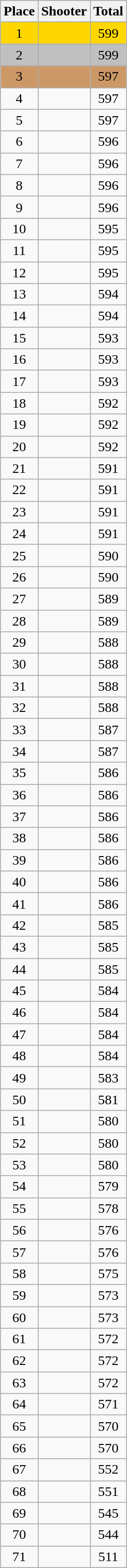<table class=wikitable style="text-align:center">
<tr>
<th>Place</th>
<th>Shooter</th>
<th>Total</th>
</tr>
<tr align=center bgcolor=gold>
<td>1</td>
<td align=left></td>
<td>599</td>
</tr>
<tr align=center bgcolor=silver>
<td>2</td>
<td align=left></td>
<td>599</td>
</tr>
<tr align=center bgcolor=cc9966>
<td>3</td>
<td align=left></td>
<td>597</td>
</tr>
<tr>
<td>4</td>
<td align=left></td>
<td>597</td>
</tr>
<tr>
<td>5</td>
<td align=left></td>
<td>597</td>
</tr>
<tr>
<td>6</td>
<td align=left></td>
<td>596</td>
</tr>
<tr>
<td>7</td>
<td align=left></td>
<td>596</td>
</tr>
<tr>
<td>8</td>
<td align=left></td>
<td>596</td>
</tr>
<tr>
<td>9</td>
<td align=left></td>
<td>596</td>
</tr>
<tr>
<td>10</td>
<td align=left></td>
<td>595</td>
</tr>
<tr>
<td>11</td>
<td align=left></td>
<td>595</td>
</tr>
<tr>
<td>12</td>
<td align=left></td>
<td>595</td>
</tr>
<tr>
<td>13</td>
<td align=left></td>
<td>594</td>
</tr>
<tr>
<td>14</td>
<td align=left></td>
<td>594</td>
</tr>
<tr>
<td>15</td>
<td align=left></td>
<td>593</td>
</tr>
<tr>
<td>16</td>
<td align=left></td>
<td>593</td>
</tr>
<tr>
<td>17</td>
<td align=left></td>
<td>593</td>
</tr>
<tr>
<td>18</td>
<td align=left></td>
<td>592</td>
</tr>
<tr>
<td>19</td>
<td align=left></td>
<td>592</td>
</tr>
<tr>
<td>20</td>
<td align=left></td>
<td>592</td>
</tr>
<tr>
<td>21</td>
<td align=left></td>
<td>591</td>
</tr>
<tr>
<td>22</td>
<td align=left></td>
<td>591</td>
</tr>
<tr>
<td>23</td>
<td align=left></td>
<td>591</td>
</tr>
<tr>
<td>24</td>
<td align=left></td>
<td>591</td>
</tr>
<tr>
<td>25</td>
<td align=left></td>
<td>590</td>
</tr>
<tr>
<td>26</td>
<td align=left></td>
<td>590</td>
</tr>
<tr>
<td>27</td>
<td align=left></td>
<td>589</td>
</tr>
<tr>
<td>28</td>
<td align=left></td>
<td>589</td>
</tr>
<tr>
<td>29</td>
<td align=left></td>
<td>588</td>
</tr>
<tr>
<td>30</td>
<td align=left></td>
<td>588</td>
</tr>
<tr>
<td>31</td>
<td align=left></td>
<td>588</td>
</tr>
<tr>
<td>32</td>
<td align=left></td>
<td>588</td>
</tr>
<tr>
<td>33</td>
<td align=left></td>
<td>587</td>
</tr>
<tr>
<td>34</td>
<td align=left></td>
<td>587</td>
</tr>
<tr>
<td>35</td>
<td align=left></td>
<td>586</td>
</tr>
<tr>
<td>36</td>
<td align=left></td>
<td>586</td>
</tr>
<tr>
<td>37</td>
<td align=left></td>
<td>586</td>
</tr>
<tr>
<td>38</td>
<td align=left></td>
<td>586</td>
</tr>
<tr>
<td>39</td>
<td align=left></td>
<td>586</td>
</tr>
<tr>
<td>40</td>
<td align=left></td>
<td>586</td>
</tr>
<tr>
<td>41</td>
<td align=left></td>
<td>586</td>
</tr>
<tr>
<td>42</td>
<td align=left></td>
<td>585</td>
</tr>
<tr>
<td>43</td>
<td align=left></td>
<td>585</td>
</tr>
<tr>
<td>44</td>
<td align=left></td>
<td>585</td>
</tr>
<tr>
<td>45</td>
<td align=left></td>
<td>584</td>
</tr>
<tr>
<td>46</td>
<td align=left></td>
<td>584</td>
</tr>
<tr>
<td>47</td>
<td align=left></td>
<td>584</td>
</tr>
<tr>
<td>48</td>
<td align=left></td>
<td>584</td>
</tr>
<tr>
<td>49</td>
<td align=left></td>
<td>583</td>
</tr>
<tr>
<td>50</td>
<td align=left></td>
<td>581</td>
</tr>
<tr>
<td>51</td>
<td align=left></td>
<td>580</td>
</tr>
<tr>
<td>52</td>
<td align=left></td>
<td>580</td>
</tr>
<tr>
<td>53</td>
<td align=left></td>
<td>580</td>
</tr>
<tr>
<td>54</td>
<td align=left></td>
<td>579</td>
</tr>
<tr>
<td>55</td>
<td align=left></td>
<td>578</td>
</tr>
<tr>
<td>56</td>
<td align=left></td>
<td>576</td>
</tr>
<tr>
<td>57</td>
<td align=left></td>
<td>576</td>
</tr>
<tr>
<td>58</td>
<td align=left></td>
<td>575</td>
</tr>
<tr>
<td>59</td>
<td align=left></td>
<td>573</td>
</tr>
<tr>
<td>60</td>
<td align=left></td>
<td>573</td>
</tr>
<tr>
<td>61</td>
<td align=left></td>
<td>572</td>
</tr>
<tr>
<td>62</td>
<td align=left></td>
<td>572</td>
</tr>
<tr>
<td>63</td>
<td align=left></td>
<td>572</td>
</tr>
<tr>
<td>64</td>
<td align=left></td>
<td>571</td>
</tr>
<tr>
<td>65</td>
<td align=left></td>
<td>570</td>
</tr>
<tr>
<td>66</td>
<td align=left></td>
<td>570</td>
</tr>
<tr>
<td>67</td>
<td align=left></td>
<td>552</td>
</tr>
<tr>
<td>68</td>
<td align=left></td>
<td>551</td>
</tr>
<tr>
<td>69</td>
<td align=left></td>
<td>545</td>
</tr>
<tr>
<td>70</td>
<td align=left></td>
<td>544</td>
</tr>
<tr>
<td>71</td>
<td align=left></td>
<td>511</td>
</tr>
</table>
